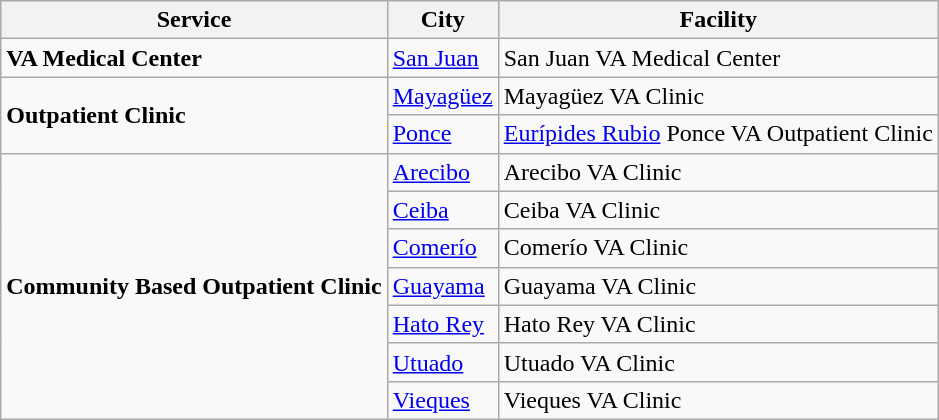<table class="wikitable">
<tr>
<th>Service</th>
<th>City</th>
<th>Facility</th>
</tr>
<tr>
<td><strong>VA Medical Center</strong></td>
<td><a href='#'>San Juan</a></td>
<td>San Juan VA Medical Center</td>
</tr>
<tr>
<td rowspan=2><strong>Outpatient Clinic</strong></td>
<td><a href='#'>Mayagüez</a></td>
<td>Mayagüez VA Clinic</td>
</tr>
<tr>
<td><a href='#'>Ponce</a></td>
<td><a href='#'>Eurípides Rubio</a> Ponce VA Outpatient Clinic</td>
</tr>
<tr>
<td rowspan=7><strong>Community Based Outpatient Clinic</strong></td>
<td><a href='#'>Arecibo</a></td>
<td>Arecibo VA Clinic</td>
</tr>
<tr>
<td><a href='#'>Ceiba</a></td>
<td>Ceiba VA Clinic</td>
</tr>
<tr>
<td><a href='#'>Comerío</a></td>
<td>Comerío VA Clinic</td>
</tr>
<tr>
<td><a href='#'>Guayama</a></td>
<td>Guayama VA Clinic</td>
</tr>
<tr>
<td><a href='#'>Hato Rey</a></td>
<td>Hato Rey VA Clinic</td>
</tr>
<tr>
<td><a href='#'>Utuado</a></td>
<td>Utuado VA Clinic</td>
</tr>
<tr>
<td><a href='#'>Vieques</a></td>
<td>Vieques VA Clinic</td>
</tr>
</table>
